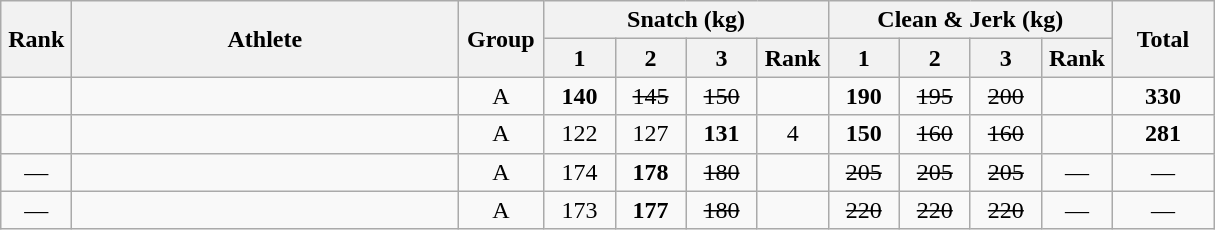<table class = "wikitable" style="text-align:center;">
<tr>
<th rowspan=2 width=40>Rank</th>
<th rowspan=2 width=250>Athlete</th>
<th rowspan=2 width=50>Group</th>
<th colspan=4>Snatch (kg)</th>
<th colspan=4>Clean & Jerk (kg)</th>
<th rowspan=2 width=60>Total</th>
</tr>
<tr>
<th width=40>1</th>
<th width=40>2</th>
<th width=40>3</th>
<th width=40>Rank</th>
<th width=40>1</th>
<th width=40>2</th>
<th width=40>3</th>
<th width=40>Rank</th>
</tr>
<tr>
<td></td>
<td align=left></td>
<td>A</td>
<td><strong>140</strong></td>
<td><s>145</s></td>
<td><s>150</s></td>
<td></td>
<td><strong>190</strong></td>
<td><s>195</s></td>
<td><s>200</s></td>
<td></td>
<td><strong>330</strong></td>
</tr>
<tr>
<td></td>
<td align=left></td>
<td>A</td>
<td>122</td>
<td>127</td>
<td><strong>131</strong></td>
<td>4</td>
<td><strong>150</strong></td>
<td><s>160</s></td>
<td><s>160</s></td>
<td></td>
<td><strong>281</strong></td>
</tr>
<tr>
<td>—</td>
<td align=left></td>
<td>A</td>
<td>174</td>
<td><strong>178</strong></td>
<td><s>180</s></td>
<td></td>
<td><s>205</s></td>
<td><s>205</s></td>
<td><s>205</s></td>
<td>—</td>
<td>—</td>
</tr>
<tr>
<td>—</td>
<td align=left></td>
<td>A</td>
<td>173</td>
<td><strong>177</strong></td>
<td><s>180</s></td>
<td></td>
<td><s>220</s></td>
<td><s>220</s></td>
<td><s>220</s></td>
<td>—</td>
<td>—</td>
</tr>
</table>
